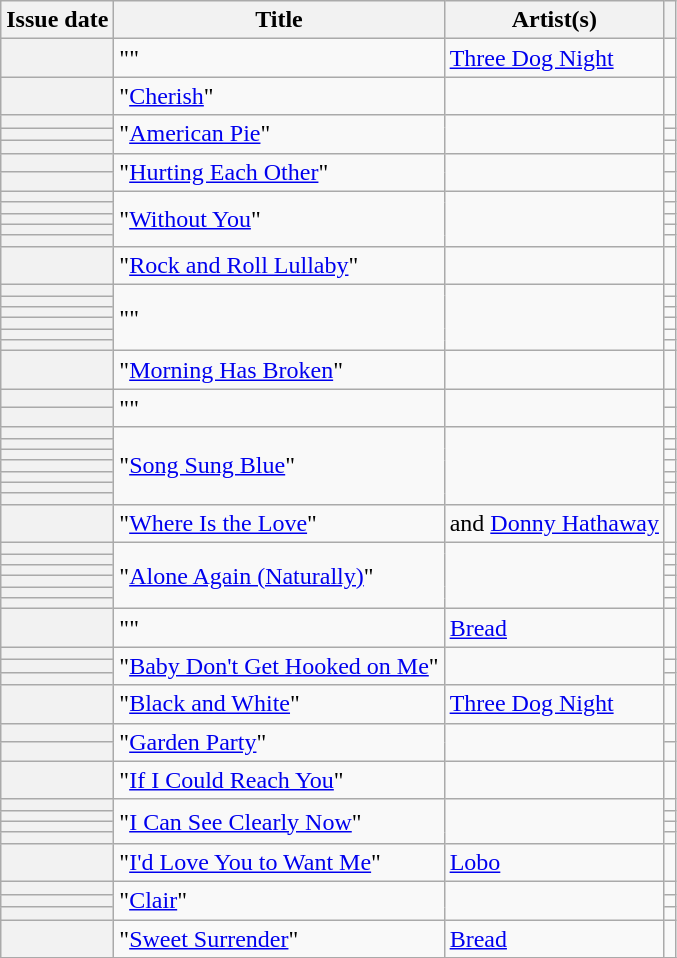<table class="wikitable sortable plainrowheaders">
<tr>
<th scope=col>Issue date</th>
<th scope=col>Title</th>
<th scope=col>Artist(s)</th>
<th scope=col class=unsortable></th>
</tr>
<tr>
<th scope=row></th>
<td>""</td>
<td><a href='#'>Three Dog Night</a></td>
<td align=center></td>
</tr>
<tr>
<th scope=row></th>
<td>"<a href='#'>Cherish</a>"</td>
<td></td>
<td align=center></td>
</tr>
<tr>
<th scope=row></th>
<td rowspan="3">"<a href='#'>American Pie</a>"</td>
<td rowspan="3"></td>
<td align=center></td>
</tr>
<tr>
<th scope=row></th>
<td align=center></td>
</tr>
<tr>
<th scope=row></th>
<td align=center></td>
</tr>
<tr>
<th scope=row></th>
<td rowspan="2">"<a href='#'>Hurting Each Other</a>"</td>
<td rowspan="2"></td>
<td align=center></td>
</tr>
<tr>
<th scope=row></th>
<td align=center></td>
</tr>
<tr>
<th scope=row></th>
<td rowspan="5">"<a href='#'>Without You</a>"</td>
<td rowspan="5"></td>
<td align=center></td>
</tr>
<tr>
<th scope=row></th>
<td align=center></td>
</tr>
<tr>
<th scope=row></th>
<td align=center></td>
</tr>
<tr>
<th scope=row></th>
<td align=center></td>
</tr>
<tr>
<th scope=row></th>
<td align=center></td>
</tr>
<tr>
<th scope=row></th>
<td>"<a href='#'>Rock and Roll Lullaby</a>"</td>
<td></td>
<td align=center></td>
</tr>
<tr>
<th scope=row></th>
<td rowspan="6">""</td>
<td rowspan="6"></td>
<td align=center></td>
</tr>
<tr>
<th scope=row></th>
<td align=center></td>
</tr>
<tr>
<th scope=row></th>
<td align=center></td>
</tr>
<tr>
<th scope=row></th>
<td align=center></td>
</tr>
<tr>
<th scope=row></th>
<td align=center></td>
</tr>
<tr>
<th scope=row></th>
<td align=center></td>
</tr>
<tr>
<th scope=row></th>
<td>"<a href='#'>Morning Has Broken</a>"</td>
<td></td>
<td align=center></td>
</tr>
<tr>
<th scope=row></th>
<td rowspan="2">""</td>
<td rowspan="2"></td>
<td align=center></td>
</tr>
<tr>
<th scope=row></th>
<td align=center></td>
</tr>
<tr>
<th scope=row></th>
<td rowspan="7">"<a href='#'>Song Sung Blue</a>"</td>
<td rowspan="7"></td>
<td align=center></td>
</tr>
<tr>
<th scope=row></th>
<td align=center></td>
</tr>
<tr>
<th scope=row></th>
<td align=center></td>
</tr>
<tr>
<th scope=row></th>
<td align=center></td>
</tr>
<tr>
<th scope=row></th>
<td align=center></td>
</tr>
<tr>
<th scope=row></th>
<td align=center></td>
</tr>
<tr>
<th scope=row></th>
<td align=center></td>
</tr>
<tr>
<th scope=row></th>
<td>"<a href='#'>Where Is the Love</a>"</td>
<td> and <a href='#'>Donny Hathaway</a></td>
<td align=center></td>
</tr>
<tr>
<th scope=row></th>
<td rowspan="6">"<a href='#'>Alone Again (Naturally)</a>"</td>
<td rowspan="6"></td>
<td align=center></td>
</tr>
<tr>
<th scope=row></th>
<td align=center></td>
</tr>
<tr>
<th scope=row></th>
<td align=center></td>
</tr>
<tr>
<th scope=row></th>
<td align=center></td>
</tr>
<tr>
<th scope=row></th>
<td align=center></td>
</tr>
<tr>
<th scope=row></th>
<td align=center></td>
</tr>
<tr>
<th scope=row></th>
<td>""</td>
<td><a href='#'>Bread</a></td>
<td align=center></td>
</tr>
<tr>
<th scope=row></th>
<td rowspan="3">"<a href='#'>Baby Don't Get Hooked on Me</a>"</td>
<td rowspan="3"></td>
<td align=center></td>
</tr>
<tr>
<th scope=row></th>
<td align=center></td>
</tr>
<tr>
<th scope=row></th>
<td align=center></td>
</tr>
<tr>
<th scope=row></th>
<td>"<a href='#'>Black and White</a>"</td>
<td><a href='#'>Three Dog Night</a></td>
<td align=center></td>
</tr>
<tr>
<th scope=row></th>
<td rowspan="2">"<a href='#'>Garden Party</a>"</td>
<td rowspan="2"></td>
<td align=center></td>
</tr>
<tr>
<th scope=row></th>
<td align=center></td>
</tr>
<tr>
<th scope=row></th>
<td>"<a href='#'>If I Could Reach You</a>"</td>
<td></td>
<td align=center></td>
</tr>
<tr>
<th scope=row></th>
<td rowspan="4">"<a href='#'>I Can See Clearly Now</a>"</td>
<td rowspan="4"></td>
<td align=center></td>
</tr>
<tr>
<th scope=row></th>
<td align=center></td>
</tr>
<tr>
<th scope=row></th>
<td align=center></td>
</tr>
<tr>
<th scope=row></th>
<td align=center></td>
</tr>
<tr>
<th scope=row></th>
<td>"<a href='#'>I'd Love You to Want Me</a>"</td>
<td><a href='#'>Lobo</a></td>
<td align=center></td>
</tr>
<tr>
<th scope=row></th>
<td rowspan="3">"<a href='#'>Clair</a>"</td>
<td rowspan="3"></td>
<td align=center></td>
</tr>
<tr>
<th scope=row></th>
<td align=center></td>
</tr>
<tr>
<th scope=row></th>
<td align=center></td>
</tr>
<tr>
<th scope=row></th>
<td rowspan="1">"<a href='#'>Sweet Surrender</a>"</td>
<td rowspan="1"><a href='#'>Bread</a></td>
<td align=center></td>
</tr>
<tr>
</tr>
</table>
